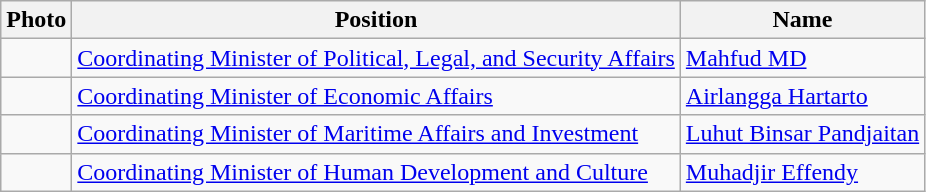<table class=wikitable>
<tr>
<th>Photo</th>
<th>Position</th>
<th>Name</th>
</tr>
<tr>
<td></td>
<td><a href='#'>Coordinating Minister of Political, Legal, and Security Affairs</a></td>
<td><a href='#'>Mahfud MD</a></td>
</tr>
<tr>
<td></td>
<td><a href='#'>Coordinating Minister of Economic Affairs</a></td>
<td><a href='#'>Airlangga Hartarto</a></td>
</tr>
<tr>
<td></td>
<td><a href='#'>Coordinating Minister of Maritime Affairs and Investment</a></td>
<td><a href='#'>Luhut Binsar Pandjaitan</a></td>
</tr>
<tr>
<td></td>
<td><a href='#'>Coordinating Minister of Human Development and Culture</a></td>
<td><a href='#'>Muhadjir Effendy</a></td>
</tr>
</table>
